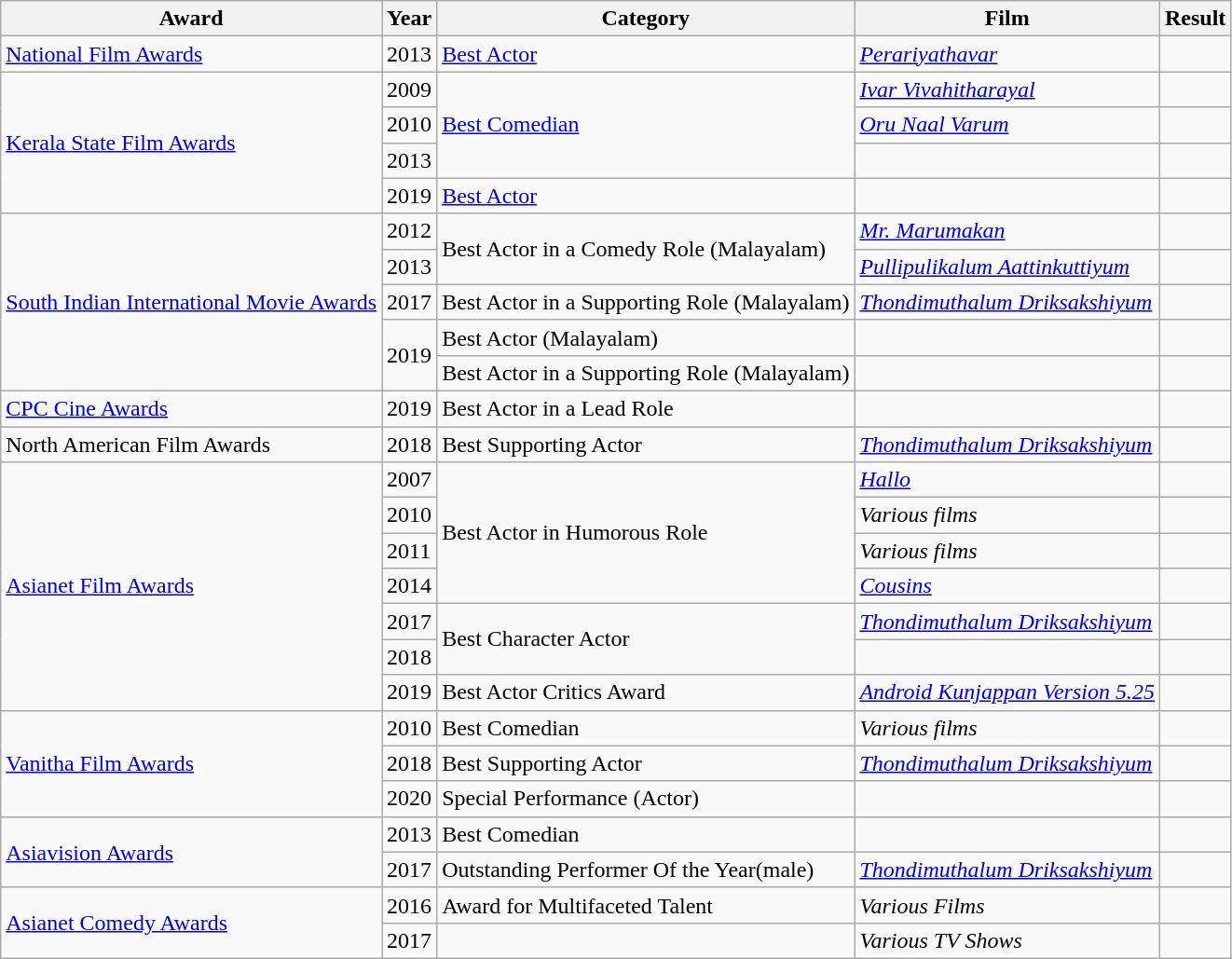<table class="wikitable sortable">
<tr>
<th scope="col">Award</th>
<th scope="col">Year</th>
<th scope="col">Category</th>
<th scope="col">Film</th>
<th scope="col">Result</th>
</tr>
<tr>
<td><a href='#'>National Film Awards</a></td>
<td>2013</td>
<td><a href='#'>Best Actor</a></td>
<td><em><a href='#'>Perariyathavar</a></em></td>
<td></td>
</tr>
<tr>
<td rowspan=4><a href='#'>Kerala State Film Awards</a></td>
<td>2009</td>
<td rowspan="3"><a href='#'>Best Comedian</a></td>
<td><em><a href='#'>Ivar Vivahitharayal</a></em></td>
<td></td>
</tr>
<tr>
<td>2010</td>
<td><em><a href='#'>Oru Naal Varum</a></em></td>
<td></td>
</tr>
<tr>
<td>2013</td>
<td></td>
<td></td>
</tr>
<tr>
<td>2019</td>
<td><a href='#'>Best Actor</a></td>
<td></td>
<td></td>
</tr>
<tr>
<td rowspan="5"><a href='#'>South Indian International Movie Awards</a></td>
<td>2012</td>
<td rowspan="2">Best Actor in a Comedy Role (Malayalam)</td>
<td><em><a href='#'>Mr. Marumakan</a></em></td>
<td></td>
</tr>
<tr>
<td>2013</td>
<td><em><a href='#'>Pullipulikalum Aattinkuttiyum</a></em></td>
<td></td>
</tr>
<tr>
<td>2017</td>
<td>Best Actor in a Supporting Role (Malayalam)</td>
<td><em><a href='#'>Thondimuthalum Driksakshiyum</a></em></td>
<td></td>
</tr>
<tr>
<td rowspan="2">2019</td>
<td>Best Actor (Malayalam)</td>
<td></td>
<td></td>
</tr>
<tr>
<td>Best Actor in a Supporting Role (Malayalam)</td>
<td></td>
<td></td>
</tr>
<tr>
<td><a href='#'>CPC Cine Awards</a></td>
<td>2019</td>
<td>Best Actor in a Lead Role</td>
<td></td>
<td></td>
</tr>
<tr>
<td>North American Film Awards</td>
<td>2018</td>
<td>Best Supporting Actor</td>
<td><em><a href='#'>Thondimuthalum Driksakshiyum</a></em></td>
<td></td>
</tr>
<tr>
<td rowspan=7><a href='#'>Asianet Film Awards</a></td>
<td>2007</td>
<td rowspan="4">Best Actor in Humorous Role</td>
<td><em><a href='#'>Hallo</a></em></td>
<td></td>
</tr>
<tr>
<td>2010</td>
<td><em>Various films</em></td>
<td></td>
</tr>
<tr>
<td>2011</td>
<td><em>Various films</em></td>
<td></td>
</tr>
<tr>
<td>2014</td>
<td><em><a href='#'>Cousins</a></em></td>
<td></td>
</tr>
<tr>
<td>2017</td>
<td rowspan="2">Best Character Actor</td>
<td><em><a href='#'>Thondimuthalum Driksakshiyum</a></em></td>
<td></td>
</tr>
<tr>
<td>2018</td>
<td></td>
<td></td>
</tr>
<tr>
<td>2019</td>
<td>Best Actor Critics Award</td>
<td><em><a href='#'>Android Kunjappan Version 5.25</a></em></td>
<td></td>
</tr>
<tr>
<td rowspan=3><a href='#'>Vanitha Film Awards</a></td>
<td>2010</td>
<td>Best Comedian</td>
<td><em>Various films</em></td>
<td></td>
</tr>
<tr>
<td>2018</td>
<td>Best Supporting Actor</td>
<td><em><a href='#'>Thondimuthalum Driksakshiyum</a></em></td>
<td></td>
</tr>
<tr>
<td>2020</td>
<td>Special Performance (Actor)</td>
<td></td>
<td></td>
</tr>
<tr>
<td rowspan=2><a href='#'>Asiavision Awards</a></td>
<td>2013</td>
<td>Best Comedian</td>
<td></td>
<td></td>
</tr>
<tr>
<td>2017</td>
<td>Outstanding Performer Of the Year(male)</td>
<td><em><a href='#'>Thondimuthalum Driksakshiyum</a></em></td>
<td></td>
</tr>
<tr>
<td rowspan=2><a href='#'>Asianet Comedy Awards</a></td>
<td>2016</td>
<td>Award for Multifaceted Talent</td>
<td><em>Various Films</em></td>
<td></td>
</tr>
<tr>
<td>2017</td>
<td></td>
<td><em>Various TV Shows</em></td>
<td></td>
</tr>
</table>
